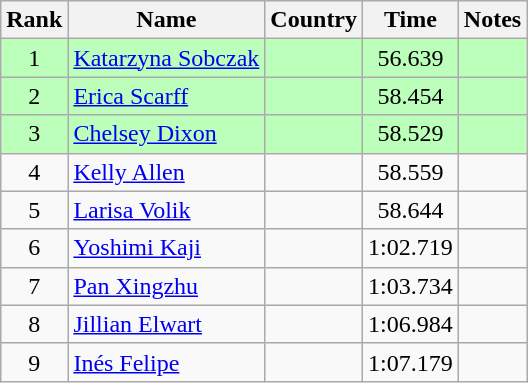<table class="wikitable" style="text-align:center">
<tr>
<th>Rank</th>
<th>Name</th>
<th>Country</th>
<th>Time</th>
<th>Notes</th>
</tr>
<tr bgcolor=bbffbb>
<td>1</td>
<td align="left"><a href='#'>Katarzyna Sobczak</a></td>
<td align="left"></td>
<td>56.639</td>
<td></td>
</tr>
<tr bgcolor=bbffbb>
<td>2</td>
<td align="left"><a href='#'>Erica Scarff</a></td>
<td align="left"></td>
<td>58.454</td>
<td></td>
</tr>
<tr bgcolor=bbffbb>
<td>3</td>
<td align="left"><a href='#'>Chelsey Dixon</a></td>
<td align="left"></td>
<td>58.529</td>
<td></td>
</tr>
<tr>
<td>4</td>
<td align="left"><a href='#'>Kelly Allen</a></td>
<td align="left"></td>
<td>58.559</td>
<td></td>
</tr>
<tr>
<td>5</td>
<td align="left"><a href='#'>Larisa Volik</a></td>
<td align="left"></td>
<td>58.644</td>
<td></td>
</tr>
<tr>
<td>6</td>
<td align="left"><a href='#'>Yoshimi Kaji</a></td>
<td align="left"></td>
<td>1:02.719</td>
<td></td>
</tr>
<tr>
<td>7</td>
<td align="left"><a href='#'>Pan Xingzhu</a></td>
<td align="left"></td>
<td>1:03.734</td>
<td></td>
</tr>
<tr>
<td>8</td>
<td align="left"><a href='#'>Jillian Elwart</a></td>
<td align="left"></td>
<td>1:06.984</td>
<td></td>
</tr>
<tr>
<td>9</td>
<td align="left"><a href='#'>Inés Felipe</a></td>
<td align="left"></td>
<td>1:07.179</td>
<td></td>
</tr>
</table>
